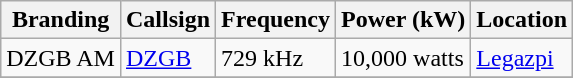<table class="wikitable">
<tr>
<th>Branding</th>
<th>Callsign</th>
<th>Frequency</th>
<th>Power (kW)</th>
<th>Location</th>
</tr>
<tr>
<td>DZGB AM</td>
<td><a href='#'>DZGB</a></td>
<td>729 kHz</td>
<td>10,000 watts</td>
<td><a href='#'>Legazpi</a></td>
</tr>
<tr>
</tr>
</table>
